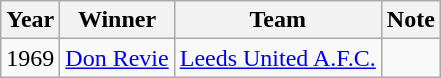<table class="wikitable">
<tr>
<th>Year</th>
<th>Winner</th>
<th>Team</th>
<th class="unsortable">Note</th>
</tr>
<tr>
<td align=center>1969</td>
<td><a href='#'>Don Revie</a></td>
<td><a href='#'>Leeds United A.F.C.</a></td>
<td align=center></td>
</tr>
</table>
